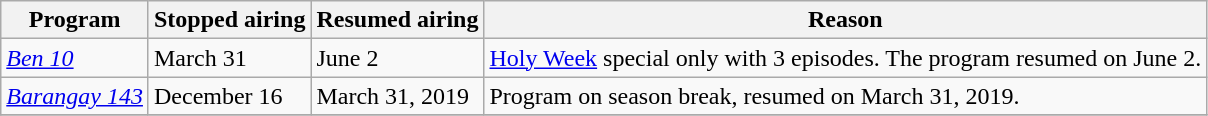<table class="wikitable">
<tr>
<th>Program</th>
<th>Stopped airing</th>
<th>Resumed airing</th>
<th>Reason</th>
</tr>
<tr>
<td><em><a href='#'>Ben 10</a></em></td>
<td>March 31</td>
<td>June 2</td>
<td><a href='#'>Holy Week</a> special only with 3 episodes. The program resumed on June 2.</td>
</tr>
<tr>
<td><em><a href='#'>Barangay 143</a></em></td>
<td>December 16</td>
<td>March 31, 2019</td>
<td>Program on season break, resumed on March 31, 2019.</td>
</tr>
<tr>
</tr>
</table>
